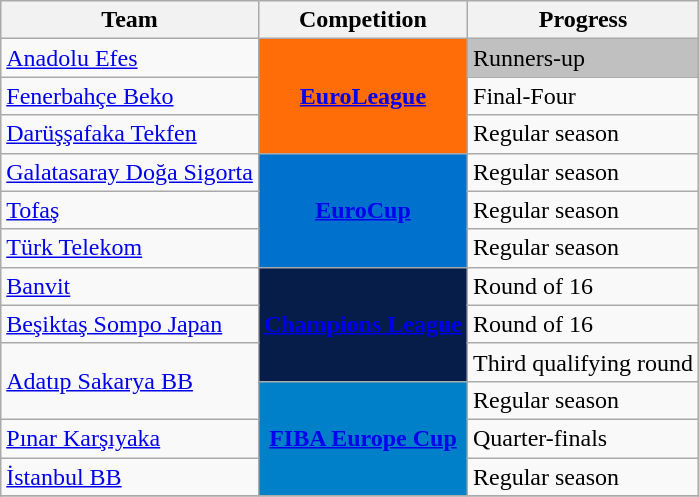<table class="wikitable sortable">
<tr>
<th>Team</th>
<th>Competition</th>
<th>Progress</th>
</tr>
<tr>
<td><a href='#'>Anadolu Efes</a></td>
<td rowspan="3" style="background:#ff6d09;color:#ffffff;text-align:center"><strong><a href='#'><span>EuroLeague</span></a></strong></td>
<td style="background:silver">Runners-up</td>
</tr>
<tr>
<td><a href='#'>Fenerbahçe Beko</a></td>
<td>Final-Four</td>
</tr>
<tr>
<td><a href='#'>Darüşşafaka Tekfen</a></td>
<td>Regular season</td>
</tr>
<tr>
<td><a href='#'>Galatasaray Doğa Sigorta</a></td>
<td rowspan="3" style="background-color:#0072CE;color:white;text-align:center"><strong><a href='#'><span>EuroCup</span></a></strong></td>
<td>Regular season</td>
</tr>
<tr>
<td><a href='#'>Tofaş</a></td>
<td>Regular season</td>
</tr>
<tr>
<td><a href='#'>Türk Telekom</a></td>
<td>Regular season</td>
</tr>
<tr>
<td><a href='#'>Banvit</a></td>
<td rowspan="3" style="background-color:#071D49;color:#D0D3D4;text-align:center"><strong><a href='#'><span>Champions League</span></a></strong></td>
<td>Round of 16</td>
</tr>
<tr>
<td><a href='#'>Beşiktaş Sompo Japan</a></td>
<td>Round of 16</td>
</tr>
<tr>
<td rowspan=2><a href='#'>Adatıp Sakarya BB</a></td>
<td>Third qualifying round</td>
</tr>
<tr>
<td rowspan="3" style="background-color:#0080C8;color:#D0D3D4;text-align:center"><strong><a href='#'><span>FIBA Europe Cup</span></a></strong></td>
<td>Regular season</td>
</tr>
<tr>
<td><a href='#'>Pınar Karşıyaka</a></td>
<td>Quarter-finals</td>
</tr>
<tr>
<td><a href='#'>İstanbul BB</a></td>
<td>Regular season</td>
</tr>
<tr>
</tr>
</table>
